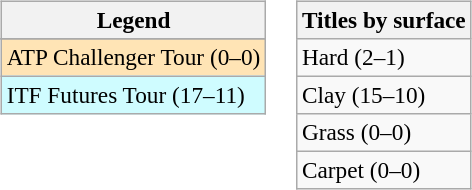<table>
<tr valign=top>
<td><br><table class=wikitable style=font-size:97%>
<tr>
<th>Legend</th>
</tr>
<tr bgcolor=e5d1cb>
</tr>
<tr bgcolor=moccasin>
<td>ATP Challenger Tour (0–0)</td>
</tr>
<tr bgcolor=cffcff>
<td>ITF Futures Tour (17–11)</td>
</tr>
</table>
</td>
<td><br><table class=wikitable style=font-size:97%>
<tr>
<th>Titles by surface</th>
</tr>
<tr>
<td>Hard (2–1)</td>
</tr>
<tr>
<td>Clay (15–10)</td>
</tr>
<tr>
<td>Grass (0–0)</td>
</tr>
<tr>
<td>Carpet (0–0)</td>
</tr>
</table>
</td>
</tr>
</table>
